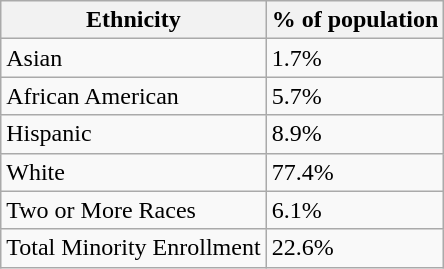<table class="wikitable sortable">
<tr>
<th>Ethnicity</th>
<th>% of population</th>
</tr>
<tr>
<td>Asian</td>
<td>1.7%</td>
</tr>
<tr>
<td>African American</td>
<td>5.7%</td>
</tr>
<tr>
<td>Hispanic</td>
<td>8.9%</td>
</tr>
<tr>
<td>White</td>
<td>77.4%</td>
</tr>
<tr>
<td>Two or More Races</td>
<td>6.1%</td>
</tr>
<tr>
<td>Total Minority Enrollment</td>
<td>22.6%</td>
</tr>
</table>
